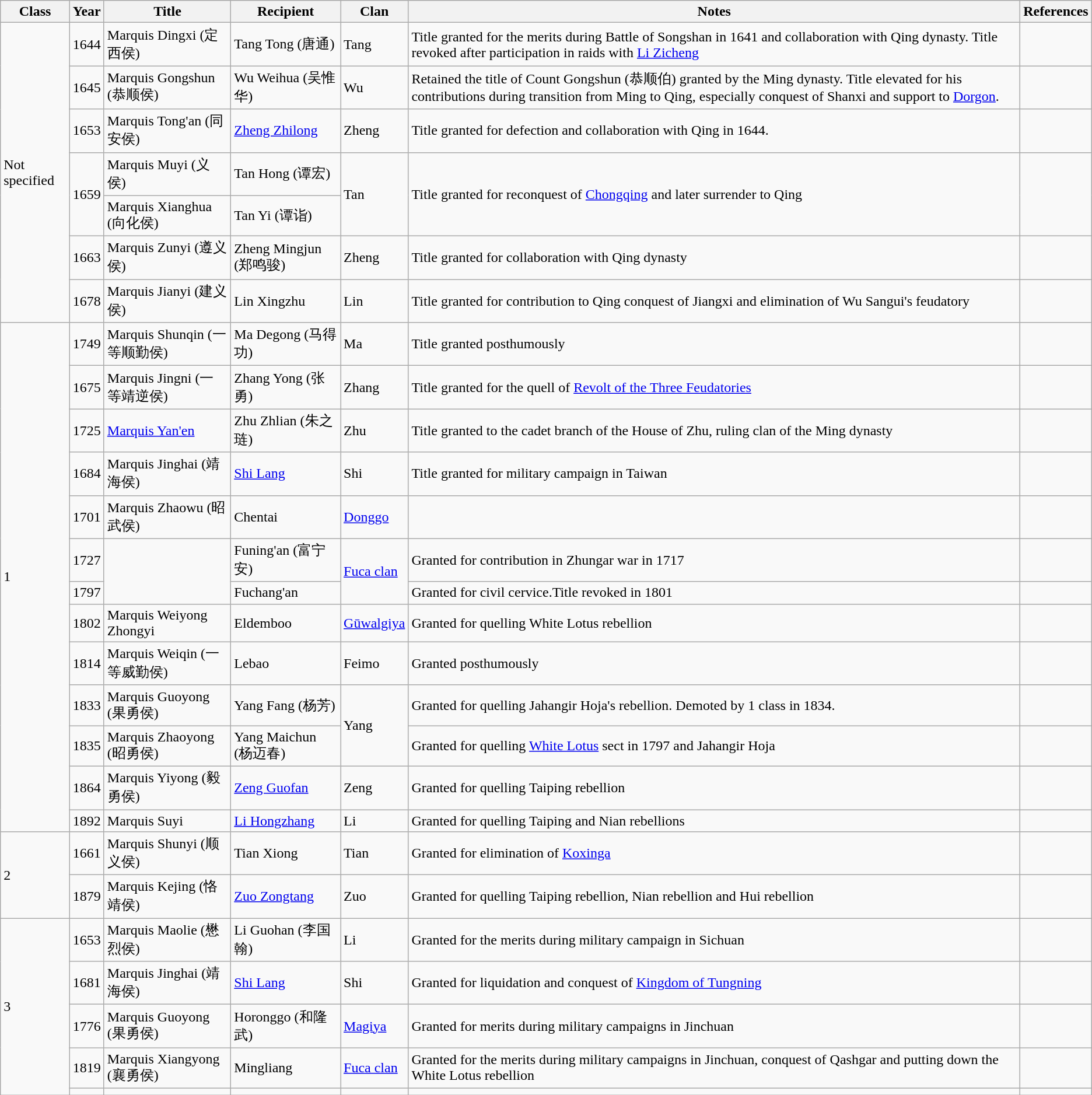<table class="wikitable">
<tr>
<th>Class</th>
<th>Year</th>
<th>Title</th>
<th>Recipient</th>
<th>Clan</th>
<th>Notes</th>
<th>References</th>
</tr>
<tr>
<td rowspan="7">Not specified</td>
<td>1644</td>
<td>Marquis Dingxi (定西侯)</td>
<td>Tang Tong (唐通)</td>
<td>Tang</td>
<td>Title granted for the merits during Battle of Songshan in 1641 and collaboration with Qing dynasty. Title revoked after participation in raids with <a href='#'>Li Zicheng</a></td>
<td></td>
</tr>
<tr>
<td>1645</td>
<td>Marquis Gongshun (恭顺侯)</td>
<td>Wu Weihua (吴惟华)</td>
<td>Wu</td>
<td>Retained the title of Count Gongshun (恭顺伯) granted by the Ming dynasty. Title elevated for his contributions during transition from Ming to Qing, especially conquest of Shanxi and support to <a href='#'>Dorgon</a>.</td>
<td></td>
</tr>
<tr>
<td>1653</td>
<td>Marquis Tong'an (同安侯)</td>
<td><a href='#'>Zheng Zhilong</a></td>
<td>Zheng</td>
<td>Title granted for defection and collaboration with Qing in 1644.</td>
<td></td>
</tr>
<tr>
<td rowspan="2">1659</td>
<td>Marquis Muyi (义侯)</td>
<td>Tan Hong (谭宏)</td>
<td rowspan="2">Tan</td>
<td rowspan="2">Title granted for reconquest of <a href='#'>Chongqing</a> and later surrender to Qing</td>
<td rowspan="2"></td>
</tr>
<tr>
<td>Marquis Xianghua (向化侯)</td>
<td>Tan Yi (谭诣)</td>
</tr>
<tr>
<td>1663</td>
<td>Marquis Zunyi (遵义侯)</td>
<td>Zheng Mingjun (郑鸣骏)</td>
<td>Zheng</td>
<td>Title granted for collaboration with Qing dynasty</td>
<td></td>
</tr>
<tr>
<td>1678</td>
<td>Marquis Jianyi (建义侯)</td>
<td>Lin Xingzhu</td>
<td>Lin</td>
<td>Title granted for contribution to Qing conquest of Jiangxi and elimination of Wu Sangui's feudatory</td>
<td></td>
</tr>
<tr>
<td rowspan="13">1</td>
<td>1749</td>
<td>Marquis Shunqin (一等顺勤侯)</td>
<td>Ma Degong (马得功)</td>
<td>Ma</td>
<td>Title granted posthumously</td>
<td></td>
</tr>
<tr>
<td>1675</td>
<td>Marquis Jingni (一等靖逆侯)</td>
<td>Zhang Yong (张勇)</td>
<td>Zhang</td>
<td>Title granted for the quell of <a href='#'>Revolt of the Three Feudatories</a></td>
<td></td>
</tr>
<tr>
<td>1725</td>
<td><a href='#'>Marquis Yan'en</a></td>
<td>Zhu Zhlian (朱之琏)</td>
<td>Zhu</td>
<td>Title granted to the cadet branch of the House of Zhu, ruling clan of the Ming dynasty</td>
<td></td>
</tr>
<tr>
<td>1684</td>
<td>Marquis Jinghai (靖海侯)</td>
<td><a href='#'>Shi Lang</a></td>
<td>Shi</td>
<td>Title granted for military campaign in Taiwan</td>
<td></td>
</tr>
<tr>
<td>1701</td>
<td>Marquis Zhaowu (昭武侯)</td>
<td>Chentai</td>
<td><a href='#'>Donggo</a></td>
<td></td>
<td></td>
</tr>
<tr>
<td>1727</td>
<td rowspan="2"></td>
<td>Funing'an (富宁安)</td>
<td rowspan="2"><a href='#'>Fuca clan</a></td>
<td>Granted for contribution in Zhungar war in 1717</td>
<td></td>
</tr>
<tr>
<td>1797</td>
<td>Fuchang'an</td>
<td>Granted for civil cervice.Title revoked in 1801</td>
<td></td>
</tr>
<tr>
<td>1802</td>
<td>Marquis Weiyong Zhongyi</td>
<td>Eldemboo</td>
<td><a href='#'>Gūwalgiya</a></td>
<td>Granted for quelling White Lotus rebellion</td>
<td></td>
</tr>
<tr>
<td>1814</td>
<td>Marquis Weiqin (一等威勤侯)</td>
<td>Lebao</td>
<td>Feimo</td>
<td>Granted posthumously</td>
<td></td>
</tr>
<tr>
<td>1833</td>
<td>Marquis Guoyong (果勇侯)</td>
<td>Yang Fang (杨芳)</td>
<td rowspan="2">Yang</td>
<td>Granted for quelling Jahangir Hoja's rebellion. Demoted by 1 class in 1834.</td>
<td></td>
</tr>
<tr>
<td>1835</td>
<td>Marquis Zhaoyong (昭勇侯)</td>
<td>Yang Maichun (杨迈春)</td>
<td>Granted for quelling <a href='#'>White Lotus</a> sect in 1797 and Jahangir Hoja</td>
<td></td>
</tr>
<tr>
<td>1864</td>
<td>Marquis Yiyong (毅勇侯)</td>
<td><a href='#'>Zeng Guofan</a></td>
<td>Zeng</td>
<td>Granted for quelling Taiping rebellion</td>
<td></td>
</tr>
<tr>
<td>1892</td>
<td>Marquis Suyi</td>
<td><a href='#'>Li Hongzhang</a></td>
<td>Li</td>
<td>Granted for quelling Taiping and Nian rebellions</td>
<td></td>
</tr>
<tr>
<td rowspan="2">2</td>
<td>1661</td>
<td>Marquis Shunyi (顺义侯)</td>
<td>Tian Xiong</td>
<td>Tian</td>
<td>Granted for elimination of <a href='#'>Koxinga</a></td>
<td></td>
</tr>
<tr>
<td>1879</td>
<td>Marquis Kejing (恪靖侯)</td>
<td><a href='#'>Zuo Zongtang</a></td>
<td>Zuo</td>
<td>Granted for quelling Taiping rebellion, Nian rebellion and Hui rebellion</td>
<td></td>
</tr>
<tr>
<td rowspan="5">3</td>
<td>1653</td>
<td>Marquis Maolie (懋烈侯)</td>
<td>Li Guohan (李国翰)</td>
<td>Li</td>
<td>Granted for the merits during military campaign in Sichuan</td>
<td></td>
</tr>
<tr>
<td>1681</td>
<td>Marquis Jinghai (靖海侯)</td>
<td><a href='#'>Shi Lang</a></td>
<td>Shi</td>
<td>Granted for liquidation and conquest of <a href='#'>Kingdom of Tungning</a></td>
<td></td>
</tr>
<tr>
<td>1776</td>
<td>Marquis Guoyong (果勇侯)</td>
<td>Horonggo (和隆武)</td>
<td><a href='#'>Magiya</a></td>
<td>Granted for merits during military campaigns in Jinchuan</td>
<td></td>
</tr>
<tr>
<td>1819</td>
<td>Marquis Xiangyong (襄勇侯)</td>
<td>Mingliang</td>
<td><a href='#'>Fuca clan</a></td>
<td>Granted for  the merits during military campaigns in Jinchuan, conquest of  Qashgar and putting down the White Lotus rebellion</td>
<td></td>
</tr>
<tr>
<td></td>
<td></td>
<td></td>
<td></td>
<td></td>
<td></td>
</tr>
</table>
